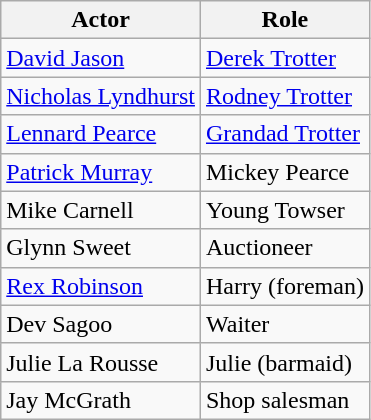<table class="wikitable">
<tr>
<th>Actor</th>
<th>Role</th>
</tr>
<tr>
<td><a href='#'>David Jason</a></td>
<td><a href='#'>Derek Trotter</a></td>
</tr>
<tr>
<td><a href='#'>Nicholas Lyndhurst</a></td>
<td><a href='#'>Rodney Trotter</a></td>
</tr>
<tr>
<td><a href='#'>Lennard Pearce</a></td>
<td><a href='#'>Grandad Trotter</a></td>
</tr>
<tr>
<td><a href='#'>Patrick Murray</a></td>
<td>Mickey Pearce</td>
</tr>
<tr>
<td>Mike Carnell</td>
<td>Young Towser</td>
</tr>
<tr>
<td>Glynn Sweet</td>
<td>Auctioneer</td>
</tr>
<tr>
<td><a href='#'>Rex Robinson</a></td>
<td>Harry (foreman)</td>
</tr>
<tr>
<td>Dev Sagoo</td>
<td>Waiter</td>
</tr>
<tr>
<td>Julie La Rousse</td>
<td>Julie (barmaid)</td>
</tr>
<tr>
<td>Jay McGrath</td>
<td>Shop salesman</td>
</tr>
</table>
